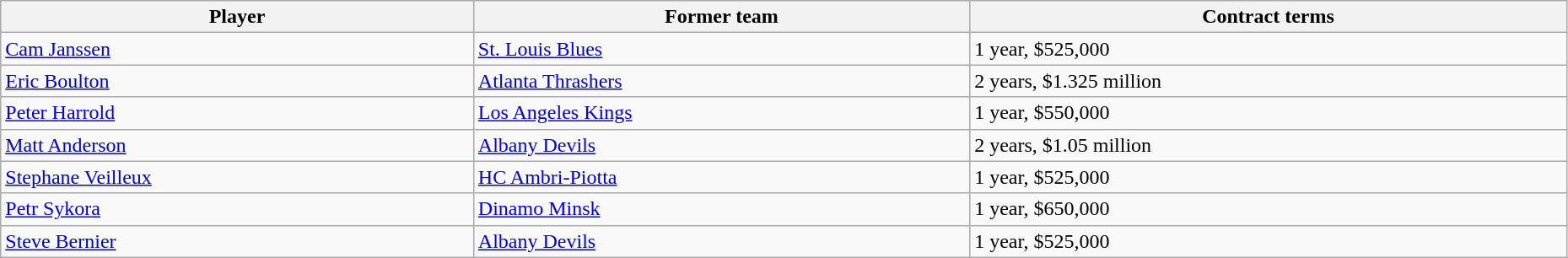<table class="wikitable" style="width:98%;">
<tr>
<th>Player</th>
<th>Former team</th>
<th>Contract terms</th>
</tr>
<tr>
<td><a href='#'>Cam Janssen</a></td>
<td><a href='#'>St. Louis Blues</a></td>
<td>1 year, $525,000</td>
</tr>
<tr>
<td><a href='#'>Eric Boulton</a></td>
<td><a href='#'>Atlanta Thrashers</a></td>
<td>2 years, $1.325 million</td>
</tr>
<tr>
<td><a href='#'>Peter Harrold</a></td>
<td><a href='#'>Los Angeles Kings</a></td>
<td>1 year, $550,000</td>
</tr>
<tr>
<td><a href='#'>Matt Anderson</a></td>
<td><a href='#'>Albany Devils</a></td>
<td>2 years, $1.05 million</td>
</tr>
<tr>
<td><a href='#'>Stephane Veilleux</a></td>
<td><a href='#'>HC Ambri-Piotta</a></td>
<td>1 year, $525,000</td>
</tr>
<tr>
<td><a href='#'>Petr Sykora</a></td>
<td><a href='#'>Dinamo Minsk</a></td>
<td>1 year, $650,000</td>
</tr>
<tr>
<td><a href='#'>Steve Bernier</a></td>
<td><a href='#'>Albany Devils</a></td>
<td>1 year, $525,000</td>
</tr>
</table>
